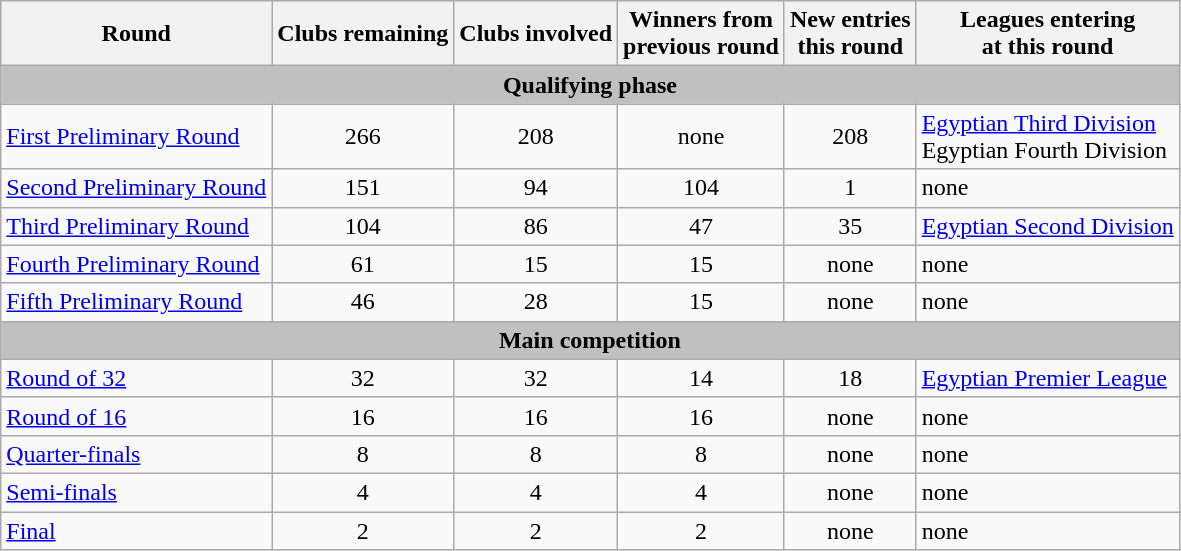<table class="wikitable">
<tr>
<th>Round</th>
<th>Clubs remaining</th>
<th>Clubs involved</th>
<th>Winners from<br>previous round</th>
<th>New entries<br>this round</th>
<th>Leagues entering<br>at this round</th>
</tr>
<tr>
<td colspan=6; style="text-align:center; background:silver"><strong>Qualifying phase</strong></td>
</tr>
<tr>
<td><a href='#'>First Preliminary Round</a></td>
<td style="text-align:center;">266</td>
<td style="text-align:center;">208</td>
<td style="text-align:center;">none</td>
<td style="text-align:center;">208</td>
<td><a href='#'>Egyptian Third Division</a><br>Egyptian Fourth Division</td>
</tr>
<tr>
<td><a href='#'>Second Preliminary Round</a></td>
<td style="text-align:center;">151</td>
<td style="text-align:center;">94</td>
<td style="text-align:center;">104</td>
<td style="text-align:center;">1</td>
<td>none</td>
</tr>
<tr>
<td><a href='#'>Third Preliminary Round</a></td>
<td style="text-align:center;">104</td>
<td style="text-align:center;">86</td>
<td style="text-align:center;">47</td>
<td style="text-align:center;">35</td>
<td><a href='#'>Egyptian Second Division</a></td>
</tr>
<tr>
<td><a href='#'>Fourth Preliminary Round</a></td>
<td style="text-align:center;">61</td>
<td style="text-align:center;">15</td>
<td style="text-align:center;">15</td>
<td style="text-align:center;">none</td>
<td>none</td>
</tr>
<tr>
<td><a href='#'>Fifth Preliminary Round</a></td>
<td style="text-align:center;">46</td>
<td style="text-align:center;">28</td>
<td style="text-align:center;">15</td>
<td style="text-align:center;">none</td>
<td>none</td>
</tr>
<tr>
<td colspan=6; style="text-align:center; background:silver"><strong>Main competition</strong></td>
</tr>
<tr>
<td><a href='#'>Round of 32</a></td>
<td style="text-align:center;">32</td>
<td style="text-align:center;">32</td>
<td style="text-align:center;">14</td>
<td style="text-align:center;">18</td>
<td><a href='#'>Egyptian Premier League</a></td>
</tr>
<tr>
<td><a href='#'>Round of 16</a></td>
<td style="text-align:center;">16</td>
<td style="text-align:center;">16</td>
<td style="text-align:center;">16</td>
<td style="text-align:center;">none</td>
<td>none</td>
</tr>
<tr>
<td><a href='#'>Quarter-finals</a></td>
<td style="text-align:center;">8</td>
<td style="text-align:center;">8</td>
<td style="text-align:center;">8</td>
<td style="text-align:center;">none</td>
<td>none</td>
</tr>
<tr>
<td><a href='#'>Semi-finals</a></td>
<td style="text-align:center;">4</td>
<td style="text-align:center;">4</td>
<td style="text-align:center;">4</td>
<td style="text-align:center;">none</td>
<td>none</td>
</tr>
<tr>
<td><a href='#'>Final</a></td>
<td style="text-align:center;">2</td>
<td style="text-align:center;">2</td>
<td style="text-align:center;">2</td>
<td style="text-align:center;">none</td>
<td>none</td>
</tr>
</table>
